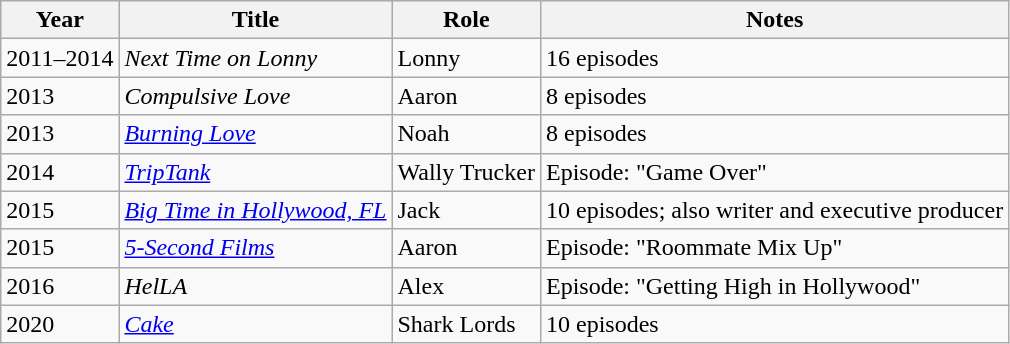<table class="wikitable">
<tr>
<th>Year</th>
<th>Title</th>
<th>Role</th>
<th>Notes</th>
</tr>
<tr>
<td>2011–2014</td>
<td><em>Next Time on Lonny</em></td>
<td>Lonny</td>
<td>16 episodes</td>
</tr>
<tr>
<td>2013</td>
<td><em>Compulsive Love</em></td>
<td>Aaron</td>
<td>8 episodes</td>
</tr>
<tr>
<td>2013</td>
<td><a href='#'><em>Burning Love</em></a></td>
<td>Noah</td>
<td>8 episodes</td>
</tr>
<tr>
<td>2014</td>
<td><em><a href='#'>TripTank</a></em></td>
<td>Wally Trucker</td>
<td>Episode: "Game Over"</td>
</tr>
<tr>
<td>2015</td>
<td><em><a href='#'>Big Time in Hollywood, FL</a></em></td>
<td>Jack</td>
<td>10 episodes; also writer and executive producer</td>
</tr>
<tr>
<td>2015</td>
<td><em><a href='#'>5-Second Films</a></em></td>
<td>Aaron</td>
<td>Episode: "Roommate Mix Up"</td>
</tr>
<tr>
<td>2016</td>
<td><em>HelLA</em></td>
<td>Alex</td>
<td>Episode: "Getting High in Hollywood"</td>
</tr>
<tr>
<td>2020</td>
<td><a href='#'><em>Cake</em></a></td>
<td>Shark Lords</td>
<td>10 episodes</td>
</tr>
</table>
